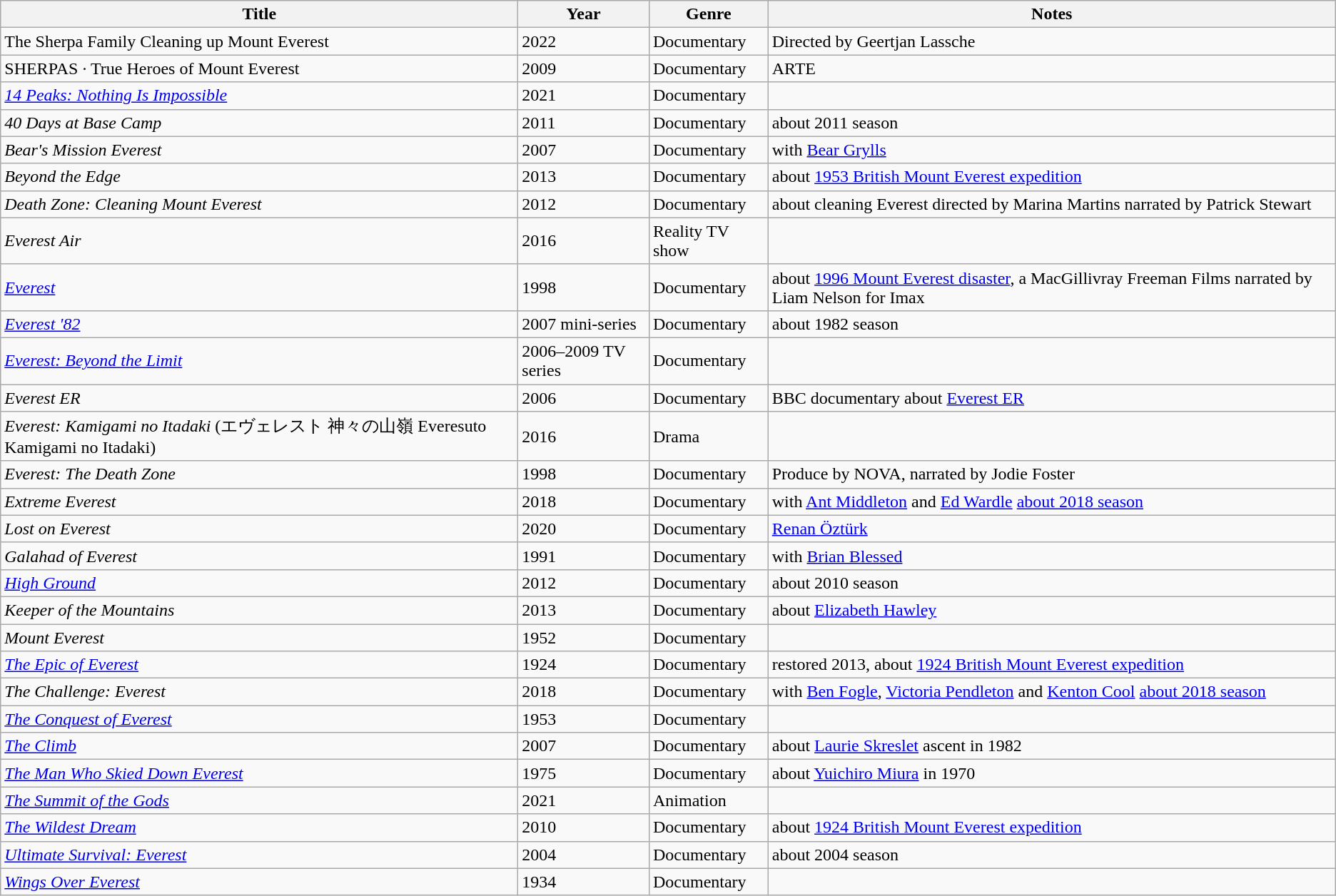<table class="wikitable sortable">
<tr>
<th>Title</th>
<th>Year</th>
<th>Genre</th>
<th>Notes</th>
</tr>
<tr>
<td>The Sherpa Family Cleaning up Mount Everest</td>
<td>2022</td>
<td>Documentary</td>
<td>Directed by Geertjan Lassche</td>
</tr>
<tr>
<td>SHERPAS · True Heroes of Mount Everest</td>
<td>2009</td>
<td>Documentary</td>
<td>ARTE</td>
</tr>
<tr>
<td><em><a href='#'>14 Peaks: Nothing Is Impossible</a></em></td>
<td>2021</td>
<td>Documentary</td>
<td></td>
</tr>
<tr>
<td><em>40 Days at Base Camp</em></td>
<td>2011</td>
<td>Documentary</td>
<td> about 2011 season</td>
</tr>
<tr>
<td><em>Bear's Mission Everest</em></td>
<td>2007</td>
<td>Documentary</td>
<td>with <a href='#'>Bear Grylls</a></td>
</tr>
<tr>
<td><em>Beyond the Edge</em></td>
<td>2013</td>
<td>Documentary</td>
<td>about <a href='#'>1953 British Mount Everest expedition</a></td>
</tr>
<tr>
<td><em>Death Zone: Cleaning Mount Everest</em></td>
<td>2012</td>
<td>Documentary</td>
<td> about cleaning Everest directed by Marina Martins narrated by Patrick Stewart</td>
</tr>
<tr>
<td><em>Everest Air</em></td>
<td>2016</td>
<td>Reality TV show</td>
<td></td>
</tr>
<tr>
<td><em><a href='#'>Everest</a></em></td>
<td>1998</td>
<td>Documentary</td>
<td>about <a href='#'>1996 Mount Everest disaster</a>, a MacGillivray Freeman Films narrated by Liam Nelson for Imax</td>
</tr>
<tr>
<td><em><a href='#'>Everest '82</a></em></td>
<td>2007 mini-series</td>
<td>Documentary</td>
<td>about 1982 season</td>
</tr>
<tr>
<td><em><a href='#'>Everest: Beyond the Limit</a></em></td>
<td>2006–2009 TV series</td>
<td>Documentary</td>
<td></td>
</tr>
<tr>
<td><em>Everest ER</em></td>
<td>2006</td>
<td>Documentary</td>
<td>BBC documentary about <a href='#'>Everest ER</a></td>
</tr>
<tr>
<td><em>Everest: Kamigami no Itadaki</em> (エヴェレスト 神々の山嶺 Everesuto Kamigami no Itadaki)</td>
<td>2016</td>
<td>Drama</td>
<td></td>
</tr>
<tr>
<td><em>Everest: The Death Zone</em></td>
<td>1998</td>
<td>Documentary</td>
<td> Produce by NOVA, narrated by Jodie Foster</td>
</tr>
<tr>
<td><em>Extreme Everest</em></td>
<td>2018</td>
<td>Documentary</td>
<td>with <a href='#'>Ant Middleton</a> and <a href='#'>Ed Wardle</a> <a href='#'>about 2018 season</a></td>
</tr>
<tr>
<td><em>Lost on Everest</em></td>
<td>2020</td>
<td>Documentary</td>
<td><a href='#'>Renan Öztürk</a></td>
</tr>
<tr>
<td><em>Galahad of Everest</em></td>
<td>1991</td>
<td>Documentary</td>
<td>with <a href='#'>Brian Blessed</a></td>
</tr>
<tr>
<td><em><a href='#'>High Ground</a></em></td>
<td>2012</td>
<td>Documentary</td>
<td> about 2010 season</td>
</tr>
<tr>
<td><em>Keeper of the Mountains</em></td>
<td>2013</td>
<td>Documentary</td>
<td> about <a href='#'>Elizabeth Hawley</a></td>
</tr>
<tr>
<td><em>Mount Everest</em></td>
<td>1952</td>
<td>Documentary</td>
<td></td>
</tr>
<tr>
<td><em><a href='#'>The Epic of Everest</a></em></td>
<td>1924</td>
<td>Documentary</td>
<td>restored 2013, about <a href='#'>1924 British Mount Everest expedition</a></td>
</tr>
<tr>
<td><em>The Challenge: Everest</em></td>
<td>2018</td>
<td>Documentary</td>
<td>with <a href='#'>Ben Fogle</a>, <a href='#'>Victoria Pendleton</a> and <a href='#'>Kenton Cool</a> <a href='#'>about 2018 season</a></td>
</tr>
<tr>
<td><em><a href='#'>The Conquest of Everest</a></em></td>
<td>1953</td>
<td>Documentary</td>
<td></td>
</tr>
<tr>
<td><em><a href='#'>The Climb</a></em></td>
<td>2007</td>
<td>Documentary</td>
<td>about <a href='#'>Laurie Skreslet</a> ascent in 1982</td>
</tr>
<tr>
<td><em><a href='#'>The Man Who Skied Down Everest</a></em></td>
<td>1975</td>
<td>Documentary</td>
<td>about <a href='#'>Yuichiro Miura</a> in 1970</td>
</tr>
<tr>
<td><em><a href='#'>The Summit of the Gods</a></em></td>
<td>2021</td>
<td>Animation</td>
<td></td>
</tr>
<tr>
<td><em><a href='#'>The Wildest Dream</a></em></td>
<td>2010</td>
<td>Documentary</td>
<td>about <a href='#'>1924 British Mount Everest expedition</a></td>
</tr>
<tr>
<td><em><a href='#'>Ultimate Survival: Everest</a></em></td>
<td>2004</td>
<td>Documentary</td>
<td> about 2004 season</td>
</tr>
<tr>
<td><em><a href='#'>Wings Over Everest</a></em></td>
<td>1934</td>
<td>Documentary</td>
<td></td>
</tr>
</table>
